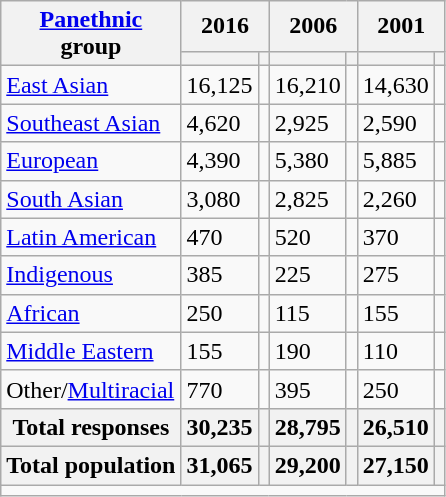<table class="wikitable sortable">
<tr>
<th rowspan="2"><a href='#'>Panethnic</a><br>group</th>
<th colspan="2">2016</th>
<th colspan="2">2006</th>
<th colspan="2">2001</th>
</tr>
<tr>
<th><a href='#'></a></th>
<th></th>
<th></th>
<th></th>
<th></th>
<th></th>
</tr>
<tr>
<td><a href='#'>East Asian</a></td>
<td>16,125</td>
<td></td>
<td>16,210</td>
<td></td>
<td>14,630</td>
<td></td>
</tr>
<tr>
<td><a href='#'>Southeast Asian</a></td>
<td>4,620</td>
<td></td>
<td>2,925</td>
<td></td>
<td>2,590</td>
<td></td>
</tr>
<tr>
<td><a href='#'>European</a></td>
<td>4,390</td>
<td></td>
<td>5,380</td>
<td></td>
<td>5,885</td>
<td></td>
</tr>
<tr>
<td><a href='#'>South Asian</a></td>
<td>3,080</td>
<td></td>
<td>2,825</td>
<td></td>
<td>2,260</td>
<td></td>
</tr>
<tr>
<td><a href='#'>Latin American</a></td>
<td>470</td>
<td></td>
<td>520</td>
<td></td>
<td>370</td>
<td></td>
</tr>
<tr>
<td><a href='#'>Indigenous</a></td>
<td>385</td>
<td></td>
<td>225</td>
<td></td>
<td>275</td>
<td></td>
</tr>
<tr>
<td><a href='#'>African</a></td>
<td>250</td>
<td></td>
<td>115</td>
<td></td>
<td>155</td>
<td></td>
</tr>
<tr>
<td><a href='#'>Middle Eastern</a></td>
<td>155</td>
<td></td>
<td>190</td>
<td></td>
<td>110</td>
<td></td>
</tr>
<tr>
<td>Other/<a href='#'>Multiracial</a></td>
<td>770</td>
<td></td>
<td>395</td>
<td></td>
<td>250</td>
<td></td>
</tr>
<tr>
<th>Total responses</th>
<th>30,235</th>
<th></th>
<th>28,795</th>
<th></th>
<th>26,510</th>
<th></th>
</tr>
<tr>
<th>Total population</th>
<th>31,065</th>
<th></th>
<th>29,200</th>
<th></th>
<th>27,150</th>
<th></th>
</tr>
<tr class="sortbottom">
<td colspan="10"></td>
</tr>
</table>
